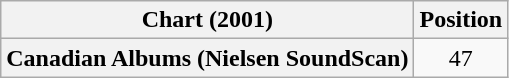<table class="wikitable plainrowheaders" style="text-align:center">
<tr>
<th scope="col">Chart (2001)</th>
<th scope="col">Position</th>
</tr>
<tr>
<th scope="row">Canadian Albums (Nielsen SoundScan) </th>
<td>47</td>
</tr>
</table>
